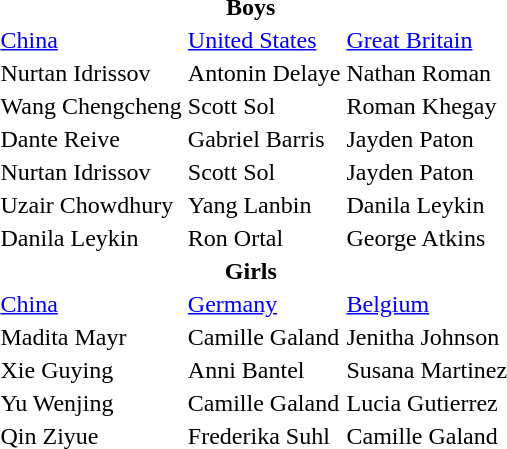<table>
<tr>
<th colspan="4"><strong>Boys</strong></th>
</tr>
<tr>
<td></td>
<td> <a href='#'>China</a><br></td>
<td> <a href='#'>United States</a><br></td>
<td> <a href='#'>Great Britain</a><br></td>
</tr>
<tr>
<td></td>
<td> Nurtan Idrissov</td>
<td> Antonin Delaye</td>
<td> Nathan Roman</td>
</tr>
<tr>
<td></td>
<td> Wang Chengcheng</td>
<td> Scott Sol</td>
<td> Roman Khegay</td>
</tr>
<tr>
<td></td>
<td> Dante Reive</td>
<td> Gabriel Barris</td>
<td> Jayden Paton</td>
</tr>
<tr>
<td></td>
<td> Nurtan Idrissov</td>
<td> Scott Sol</td>
<td> Jayden Paton</td>
</tr>
<tr>
<td></td>
<td> Uzair Chowdhury</td>
<td> Yang Lanbin</td>
<td> Danila Leykin</td>
</tr>
<tr>
<td></td>
<td> Danila Leykin</td>
<td> Ron Ortal</td>
<td> George Atkins</td>
</tr>
<tr>
<th colspan="4"><strong>Girls</strong></th>
</tr>
<tr>
<td></td>
<td> <a href='#'>China</a><br></td>
<td> <a href='#'>Germany</a><br></td>
<td> <a href='#'>Belgium</a><br></td>
</tr>
<tr>
<td></td>
<td> Madita Mayr</td>
<td> Camille Galand</td>
<td> Jenitha Johnson</td>
</tr>
<tr>
<td></td>
<td> Xie Guying</td>
<td> Anni Bantel</td>
<td> Susana Martinez</td>
</tr>
<tr>
<td></td>
<td> Yu Wenjing</td>
<td> Camille Galand</td>
<td> Lucia Gutierrez</td>
</tr>
<tr>
<td></td>
<td> Qin Ziyue</td>
<td> Frederika Suhl</td>
<td> Camille Galand</td>
</tr>
</table>
